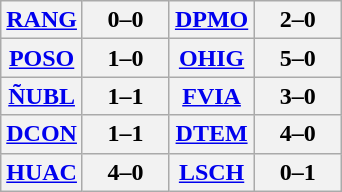<table class="wikitable" style="text-align:center">
<tr>
<th !width="50"><a href='#'>RANG</a></th>
<th width="50">0–0</th>
<th width="50"><a href='#'>DPMO</a></th>
<th width="50">2–0</th>
</tr>
<tr>
<th !width="50"><a href='#'>POSO</a></th>
<th width="50">1–0</th>
<th width="50"><a href='#'>OHIG</a></th>
<th width="50">5–0</th>
</tr>
<tr>
<th !width="50"><a href='#'>ÑUBL</a></th>
<th width="50">1–1</th>
<th width="50"><a href='#'>FVIA</a></th>
<th width="50">3–0</th>
</tr>
<tr>
<th !width="50"><a href='#'>DCON</a></th>
<th width="50">1–1</th>
<th width="50"><a href='#'>DTEM</a></th>
<th width="50">4–0</th>
</tr>
<tr>
<th !width="50"><a href='#'>HUAC</a></th>
<th width="50">4–0</th>
<th width="50"><a href='#'>LSCH</a></th>
<th width="50">0–1</th>
</tr>
</table>
